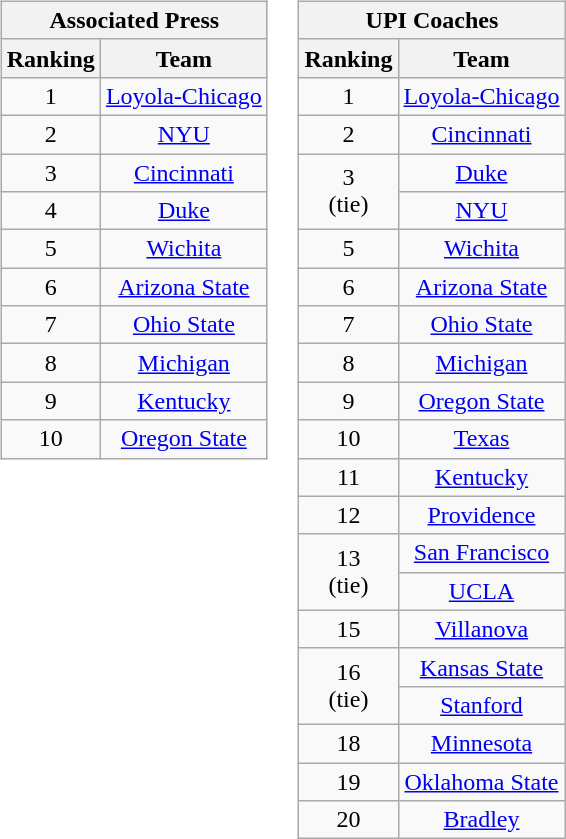<table>
<tr style="vertical-align:top;">
<td><br><table class="wikitable" style="text-align:center;">
<tr>
<th colspan=2>Associated Press</th>
</tr>
<tr>
<th>Ranking</th>
<th>Team</th>
</tr>
<tr>
<td>1</td>
<td><a href='#'>Loyola-Chicago</a></td>
</tr>
<tr>
<td>2</td>
<td><a href='#'>NYU</a></td>
</tr>
<tr>
<td>3</td>
<td><a href='#'>Cincinnati</a></td>
</tr>
<tr>
<td>4</td>
<td><a href='#'>Duke</a></td>
</tr>
<tr>
<td>5</td>
<td><a href='#'>Wichita</a></td>
</tr>
<tr>
<td>6</td>
<td><a href='#'>Arizona State</a></td>
</tr>
<tr>
<td>7</td>
<td><a href='#'>Ohio State</a></td>
</tr>
<tr>
<td>8</td>
<td><a href='#'>Michigan</a></td>
</tr>
<tr>
<td>9</td>
<td><a href='#'>Kentucky</a></td>
</tr>
<tr>
<td>10</td>
<td><a href='#'>Oregon State</a></td>
</tr>
</table>
</td>
<td><br><table class="wikitable" style="text-align:center;">
<tr>
<th colspan=2><strong>UPI Coaches</strong></th>
</tr>
<tr>
<th>Ranking</th>
<th>Team</th>
</tr>
<tr>
<td>1</td>
<td><a href='#'>Loyola-Chicago</a></td>
</tr>
<tr>
<td>2</td>
<td><a href='#'>Cincinnati</a></td>
</tr>
<tr>
<td rowspan=2>3<br>(tie)</td>
<td><a href='#'>Duke</a></td>
</tr>
<tr>
<td><a href='#'>NYU</a></td>
</tr>
<tr>
<td>5</td>
<td><a href='#'>Wichita</a></td>
</tr>
<tr>
<td>6</td>
<td><a href='#'>Arizona State</a></td>
</tr>
<tr>
<td>7</td>
<td><a href='#'>Ohio State</a></td>
</tr>
<tr>
<td>8</td>
<td><a href='#'>Michigan</a></td>
</tr>
<tr>
<td>9</td>
<td><a href='#'>Oregon State</a></td>
</tr>
<tr>
<td>10</td>
<td><a href='#'>Texas</a></td>
</tr>
<tr>
<td>11</td>
<td><a href='#'>Kentucky</a></td>
</tr>
<tr>
<td>12</td>
<td><a href='#'>Providence</a></td>
</tr>
<tr>
<td rowspan=2>13<br>(tie)</td>
<td><a href='#'>San Francisco</a></td>
</tr>
<tr>
<td><a href='#'>UCLA</a></td>
</tr>
<tr>
<td>15</td>
<td><a href='#'>Villanova</a></td>
</tr>
<tr>
<td rowspan=2>16<br>(tie)</td>
<td><a href='#'>Kansas State</a></td>
</tr>
<tr>
<td><a href='#'>Stanford</a></td>
</tr>
<tr>
<td>18</td>
<td><a href='#'>Minnesota</a></td>
</tr>
<tr>
<td>19</td>
<td><a href='#'>Oklahoma State</a></td>
</tr>
<tr>
<td>20</td>
<td><a href='#'>Bradley</a></td>
</tr>
</table>
</td>
</tr>
</table>
